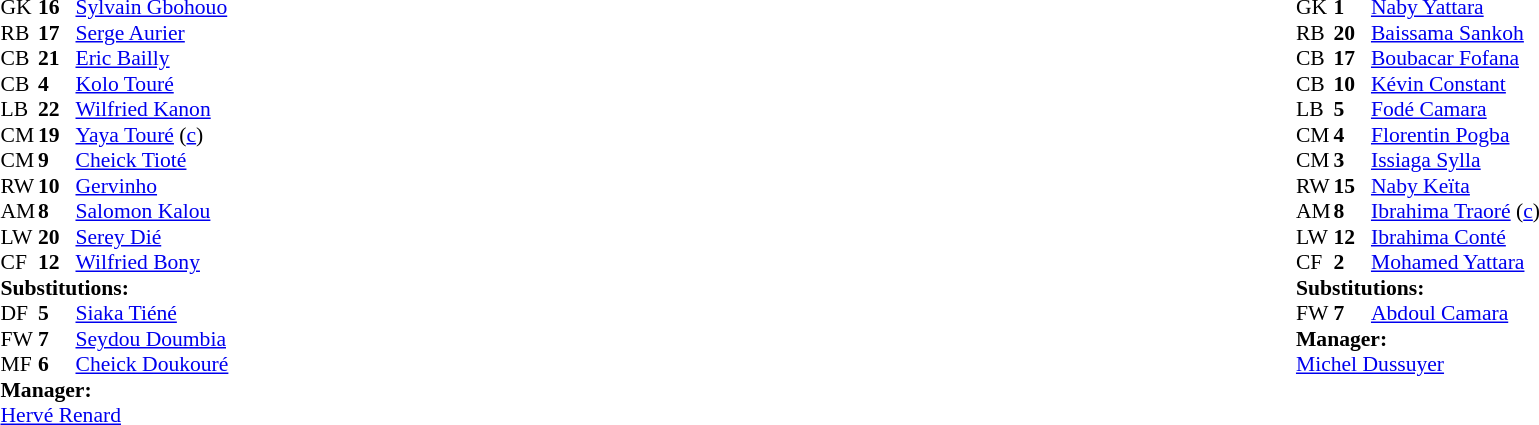<table width="100%">
<tr>
<td valign="top" width="40%"><br><table style="font-size:90%;" cellspacing="0" cellpadding="0">
<tr>
<th width="25"></th>
<th width="25"></th>
</tr>
<tr>
<td>GK</td>
<td><strong>16</strong></td>
<td><a href='#'>Sylvain Gbohouo</a></td>
</tr>
<tr>
<td>RB</td>
<td><strong>17</strong></td>
<td><a href='#'>Serge Aurier</a></td>
<td></td>
</tr>
<tr>
<td>CB</td>
<td><strong>21</strong></td>
<td><a href='#'>Eric Bailly</a></td>
</tr>
<tr>
<td>CB</td>
<td><strong>4</strong></td>
<td><a href='#'>Kolo Touré</a></td>
</tr>
<tr>
<td>LB</td>
<td><strong>22</strong></td>
<td><a href='#'>Wilfried Kanon</a></td>
</tr>
<tr>
<td>CM</td>
<td><strong>19</strong></td>
<td><a href='#'>Yaya Touré</a> (<a href='#'>c</a>)</td>
<td></td>
<td></td>
</tr>
<tr>
<td>CM</td>
<td><strong>9</strong></td>
<td><a href='#'>Cheick Tioté</a></td>
<td></td>
</tr>
<tr>
<td>RW</td>
<td><strong>10</strong></td>
<td><a href='#'>Gervinho</a></td>
<td></td>
</tr>
<tr>
<td>AM</td>
<td><strong>8</strong></td>
<td><a href='#'>Salomon Kalou</a></td>
<td></td>
<td></td>
</tr>
<tr>
<td>LW</td>
<td><strong>20</strong></td>
<td><a href='#'>Serey Dié</a></td>
<td></td>
<td></td>
</tr>
<tr>
<td>CF</td>
<td><strong>12</strong></td>
<td><a href='#'>Wilfried Bony</a></td>
</tr>
<tr>
<td colspan=3><strong>Substitutions:</strong></td>
</tr>
<tr>
<td>DF</td>
<td><strong>5</strong></td>
<td><a href='#'>Siaka Tiéné</a></td>
<td></td>
<td></td>
</tr>
<tr>
<td>FW</td>
<td><strong>7</strong></td>
<td><a href='#'>Seydou Doumbia</a></td>
<td></td>
<td></td>
</tr>
<tr>
<td>MF</td>
<td><strong>6</strong></td>
<td><a href='#'>Cheick Doukouré</a></td>
<td></td>
<td></td>
</tr>
<tr>
<td colspan=3><strong>Manager:</strong></td>
</tr>
<tr>
<td colspan=3> <a href='#'>Hervé Renard</a></td>
</tr>
</table>
</td>
<td valign="top"></td>
<td valign="top" width="50%"><br><table style="font-size:90%;" cellspacing="0" cellpadding="0" align="center">
<tr>
<th width=25></th>
<th width=25></th>
</tr>
<tr>
<td>GK</td>
<td><strong>1</strong></td>
<td><a href='#'>Naby Yattara</a></td>
</tr>
<tr>
<td>RB</td>
<td><strong>20</strong></td>
<td><a href='#'>Baissama Sankoh</a></td>
</tr>
<tr>
<td>CB</td>
<td><strong>17</strong></td>
<td><a href='#'>Boubacar Fofana</a></td>
</tr>
<tr>
<td>CB</td>
<td><strong>10</strong></td>
<td><a href='#'>Kévin Constant</a></td>
</tr>
<tr>
<td>LB</td>
<td><strong>5</strong></td>
<td><a href='#'>Fodé Camara</a></td>
</tr>
<tr>
<td>CM</td>
<td><strong>4</strong></td>
<td><a href='#'>Florentin Pogba</a></td>
</tr>
<tr>
<td>CM</td>
<td><strong>3</strong></td>
<td><a href='#'>Issiaga Sylla</a></td>
</tr>
<tr>
<td>RW</td>
<td><strong>15</strong></td>
<td><a href='#'>Naby Keïta</a></td>
</tr>
<tr>
<td>AM</td>
<td><strong>8</strong></td>
<td><a href='#'>Ibrahima Traoré</a> (<a href='#'>c</a>)</td>
</tr>
<tr>
<td>LW</td>
<td><strong>12</strong></td>
<td><a href='#'>Ibrahima Conté</a></td>
</tr>
<tr>
<td>CF</td>
<td><strong>2</strong></td>
<td><a href='#'>Mohamed Yattara</a></td>
<td></td>
<td></td>
</tr>
<tr>
<td colspan=3><strong>Substitutions:</strong></td>
</tr>
<tr>
<td>FW</td>
<td><strong>7</strong></td>
<td><a href='#'>Abdoul Camara</a></td>
<td></td>
<td></td>
</tr>
<tr>
<td colspan=3><strong>Manager:</strong></td>
</tr>
<tr>
<td colspan=3> <a href='#'>Michel Dussuyer</a></td>
</tr>
</table>
</td>
</tr>
</table>
